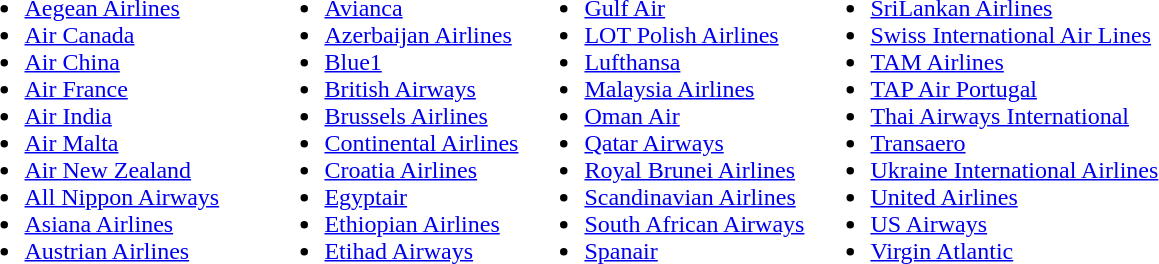<table>
<tr valign="top">
<td width=25%><br><ul><li><a href='#'>Aegean Airlines</a></li><li><a href='#'>Air Canada</a></li><li><a href='#'>Air China</a></li><li><a href='#'>Air France</a></li><li><a href='#'>Air India</a></li><li><a href='#'>Air Malta</a></li><li><a href='#'>Air New Zealand</a></li><li><a href='#'>All Nippon Airways</a></li><li><a href='#'>Asiana Airlines</a></li><li><a href='#'>Austrian Airlines</a></li></ul></td>
<td><br><ul><li><a href='#'>Avianca</a></li><li><a href='#'>Azerbaijan Airlines</a></li><li><a href='#'>Blue1</a></li><li><a href='#'>British Airways</a> </li><li><a href='#'>Brussels Airlines</a></li><li><a href='#'>Continental Airlines</a></li><li><a href='#'>Croatia Airlines</a></li><li><a href='#'>Egyptair</a></li><li><a href='#'>Ethiopian Airlines</a></li><li><a href='#'>Etihad Airways</a></li></ul></td>
<td><br><ul><li><a href='#'>Gulf Air</a></li><li><a href='#'>LOT Polish Airlines</a></li><li><a href='#'>Lufthansa</a></li><li><a href='#'>Malaysia Airlines</a></li><li><a href='#'>Oman Air</a></li><li><a href='#'>Qatar Airways</a></li><li><a href='#'>Royal Brunei Airlines</a></li><li><a href='#'>Scandinavian Airlines</a></li><li><a href='#'>South African Airways</a></li><li><a href='#'>Spanair</a></li></ul></td>
<td><br><ul><li><a href='#'>SriLankan Airlines</a></li><li><a href='#'>Swiss International Air Lines</a></li><li><a href='#'>TAM Airlines</a></li><li><a href='#'>TAP Air Portugal</a></li><li><a href='#'>Thai Airways International</a></li><li><a href='#'>Transaero</a></li><li><a href='#'>Ukraine International Airlines</a></li><li><a href='#'>United Airlines</a></li><li><a href='#'>US Airways</a></li><li><a href='#'>Virgin Atlantic</a></li></ul></td>
</tr>
</table>
